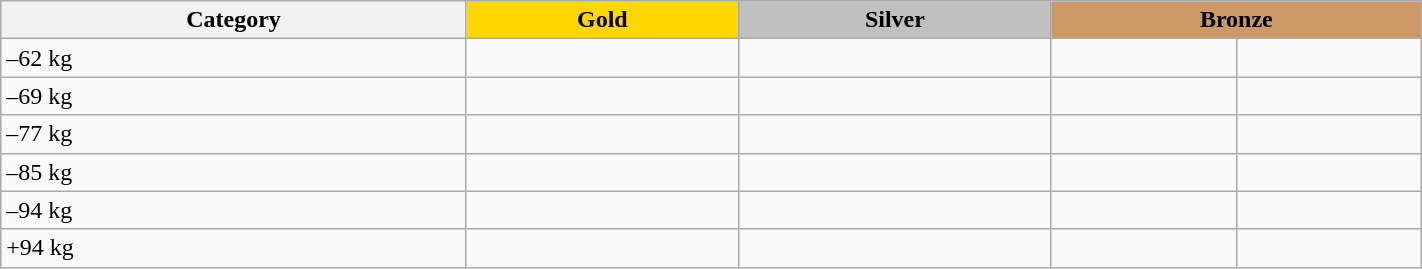<table class=wikitable width=75%>
<tr>
<th>Category</th>
<th style="background: gold">Gold</th>
<th style="background: silver">Silver</th>
<th style="background: #cc9966" colspan=2>Bronze</th>
</tr>
<tr>
<td>–62 kg</td>
<td></td>
<td></td>
<td></td>
<td></td>
</tr>
<tr>
<td>–69 kg</td>
<td></td>
<td></td>
<td></td>
<td></td>
</tr>
<tr>
<td>–77 kg</td>
<td></td>
<td></td>
<td></td>
<td></td>
</tr>
<tr>
<td>–85 kg</td>
<td></td>
<td></td>
<td></td>
<td></td>
</tr>
<tr>
<td>–94 kg</td>
<td></td>
<td></td>
<td></td>
<td></td>
</tr>
<tr>
<td>+94 kg</td>
<td></td>
<td></td>
<td></td>
<td></td>
</tr>
</table>
